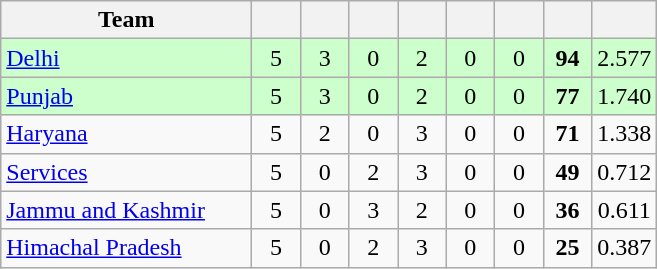<table class="wikitable" style="text-align:center">
<tr>
<th style="width:160px">Team</th>
<th style="width:25px"></th>
<th style="width:25px"></th>
<th style="width:25px"></th>
<th style="width:25px"></th>
<th style="width:25px"></th>
<th style="width:25px"></th>
<th style="width:25px"></th>
<th style="width:25px;"></th>
</tr>
<tr style="background:#cfc;">
<td style="text-align:left"><a href='#'>Delhi</a></td>
<td>5</td>
<td>3</td>
<td>0</td>
<td>2</td>
<td>0</td>
<td>0</td>
<td><strong>94</strong></td>
<td>2.577</td>
</tr>
<tr style="background:#cfc;">
<td style="text-align:left"><a href='#'>Punjab</a></td>
<td>5</td>
<td>3</td>
<td>0</td>
<td>2</td>
<td>0</td>
<td>0</td>
<td><strong>77</strong></td>
<td>1.740</td>
</tr>
<tr>
<td style="text-align:left"><a href='#'>Haryana</a></td>
<td>5</td>
<td>2</td>
<td>0</td>
<td>3</td>
<td>0</td>
<td>0</td>
<td><strong>71</strong></td>
<td>1.338</td>
</tr>
<tr>
<td style="text-align:left"><a href='#'>Services</a></td>
<td>5</td>
<td>0</td>
<td>2</td>
<td>3</td>
<td>0</td>
<td>0</td>
<td><strong>49</strong></td>
<td>0.712</td>
</tr>
<tr>
<td style="text-align:left"><a href='#'>Jammu and Kashmir</a></td>
<td>5</td>
<td>0</td>
<td>3</td>
<td>2</td>
<td>0</td>
<td>0</td>
<td><strong>36</strong></td>
<td>0.611</td>
</tr>
<tr>
<td style="text-align:left"><a href='#'>Himachal Pradesh</a></td>
<td>5</td>
<td>0</td>
<td>2</td>
<td>3</td>
<td>0</td>
<td>0</td>
<td><strong>25</strong></td>
<td>0.387</td>
</tr>
</table>
